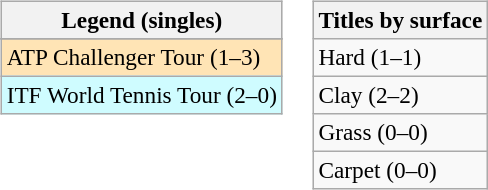<table>
<tr valign=top>
<td><br><table class=wikitable style=font-size:97%>
<tr>
<th>Legend (singles)</th>
</tr>
<tr bgcolor=e5d1cb>
</tr>
<tr bgcolor=moccasin>
<td>ATP Challenger Tour (1–3)</td>
</tr>
<tr bgcolor=cffcff>
<td>ITF World Tennis Tour (2–0)</td>
</tr>
</table>
</td>
<td><br><table class=wikitable style=font-size:97%>
<tr>
<th>Titles by surface</th>
</tr>
<tr>
<td>Hard (1–1)</td>
</tr>
<tr>
<td>Clay (2–2)</td>
</tr>
<tr>
<td>Grass (0–0)</td>
</tr>
<tr>
<td>Carpet (0–0)</td>
</tr>
</table>
</td>
</tr>
</table>
